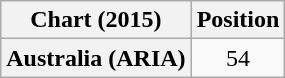<table class="wikitable plainrowheaders" style="text-align:center">
<tr>
<th scope="col">Chart (2015)</th>
<th scope="col">Position</th>
</tr>
<tr>
<th scope="row">Australia (ARIA)</th>
<td>54</td>
</tr>
</table>
